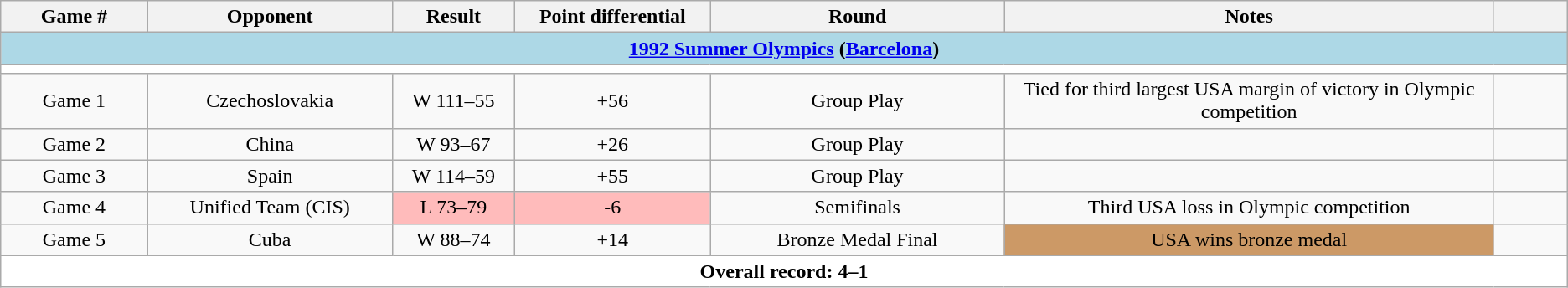<table class="wikitable">
<tr>
<th width=6%>Game #</th>
<th width=10%>Opponent</th>
<th width=05%>Result</th>
<th width=8%>Point differential</th>
<th width=12%>Round</th>
<th width=20%>Notes</th>
<th width=3%></th>
</tr>
<tr>
<td colspan="7"  style="text-align:center; background:lightblue;"><span><strong><a href='#'>1992 Summer Olympics</a> (<a href='#'>Barcelona</a>)</strong></span></td>
</tr>
<tr>
<td colspan="7"  style="text-align:center; background:white;"></td>
</tr>
<tr>
<td align=center>Game 1</td>
<td align=center>Czechoslovakia</td>
<td align=center>W 111–55</td>
<td align=center>+56</td>
<td align=center>Group Play</td>
<td align=center>Tied for third largest USA margin of victory in Olympic competition</td>
<td align=center></td>
</tr>
<tr>
<td align=center>Game 2</td>
<td align=center>China</td>
<td align=center>W 93–67</td>
<td align=center>+26</td>
<td align=center>Group Play</td>
<td align=center></td>
<td align=center></td>
</tr>
<tr>
<td align=center>Game 3</td>
<td align=center>Spain</td>
<td align=center>W 114–59</td>
<td align=center>+55</td>
<td align=center>Group Play</td>
<td align=center></td>
<td align=center></td>
</tr>
<tr>
<td align=center>Game 4</td>
<td align=center>Unified Team (CIS)</td>
<td style="text-align:center; background:#fbb;">L 73–79</td>
<td style="text-align:center; background:#fbb;">-6</td>
<td align=center>Semifinals</td>
<td align=center>Third USA loss in Olympic competition</td>
<td align=center></td>
</tr>
<tr>
<td align=center>Game 5</td>
<td align=center>Cuba</td>
<td align=center>W 88–74</td>
<td align=center>+14</td>
<td align=center>Bronze Medal Final</td>
<td style="text-align:center; background:#c96;">USA wins bronze medal</td>
<td align=center></td>
</tr>
<tr>
<td colspan="7"  style="text-align:center; background:white;"><span><strong>Overall record: 4–1</strong></span></td>
</tr>
</table>
